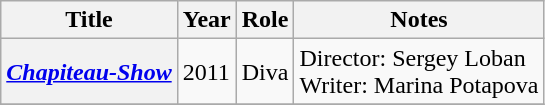<table class="wikitable plainrowheaders sortable">
<tr>
<th scope="col">Title</th>
<th scope="col">Year</th>
<th scope="col">Role</th>
<th scope="col" class="unsortable">Notes</th>
</tr>
<tr>
<th scope="row"><em><a href='#'>Chapiteau-Show</a></em></th>
<td>2011</td>
<td>Diva</td>
<td>Director: Sergey Loban<br>Writer: Marina Potapova</td>
</tr>
<tr>
</tr>
</table>
